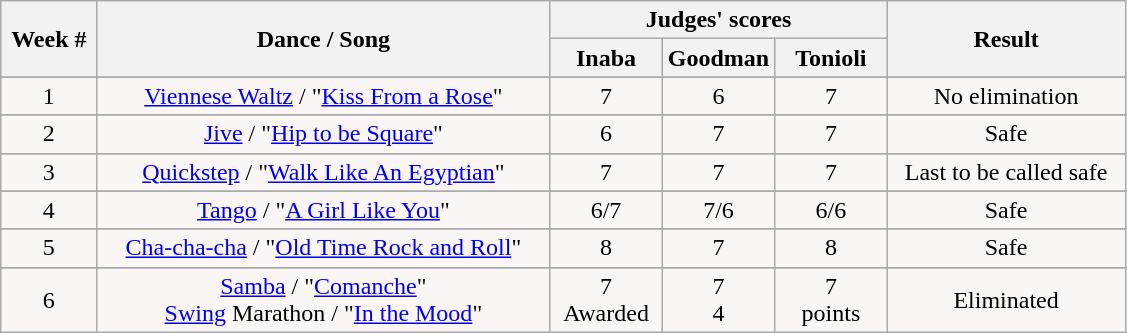<table class="wikitable" style="text-align:center;">
<tr>
<th rowspan="2" bgcolor="CCCCCC">Week #</th>
<th rowspan="2" bgcolor="CCCCCC">Dance / Song</th>
<th colspan="3" bgcolor="CCCCCC">Judges' scores</th>
<th rowspan="2" bgcolor="CCCCCC">Result</th>
</tr>
<tr>
<th bgcolor="CCCCCC" width="10%">Inaba</th>
<th bgcolor="CCCCCC" width="10%">Goodman</th>
<th bgcolor="CCCCCC" width="10%">Tonioli</th>
</tr>
<tr>
</tr>
<tr>
<td bgcolor="FAF6F6">1</td>
<td bgcolor="FAF6F6"><a href='#'>Viennese Waltz</a> / "<a href='#'>Kiss From a Rose</a>"</td>
<td bgcolor="FAF6F6">7</td>
<td bgcolor="FAF6F6">6</td>
<td bgcolor="FAF6F6">7</td>
<td bgcolor="FAF6F6">No elimination</td>
</tr>
<tr>
</tr>
<tr>
<td bgcolor="FAF6F6">2</td>
<td bgcolor="FAF6F6"><a href='#'>Jive</a> / "<a href='#'>Hip to be Square</a>"</td>
<td bgcolor="FAF6F6">6</td>
<td bgcolor="FAF6F6">7</td>
<td bgcolor="FAF6F6">7</td>
<td bgcolor="FAF6F6">Safe</td>
</tr>
<tr>
</tr>
<tr>
<td bgcolor="FAF6F6">3</td>
<td bgcolor="FAF6F6"><a href='#'>Quickstep</a> / "<a href='#'>Walk Like An Egyptian</a>"</td>
<td bgcolor="FAF6F6">7</td>
<td bgcolor="FAF6F6">7</td>
<td bgcolor="FAF6F6">7</td>
<td bgcolor="FAF6F6">Last to be called safe</td>
</tr>
<tr>
</tr>
<tr>
<td bgcolor="FAF6F6">4</td>
<td bgcolor="FAF6F6"><a href='#'>Tango</a> / "<a href='#'>A Girl Like You</a>"</td>
<td bgcolor="FAF6F6">6/7</td>
<td bgcolor="FAF6F6">7/6</td>
<td bgcolor="FAF6F6">6/6</td>
<td bgcolor="FAF6F6">Safe</td>
</tr>
<tr>
</tr>
<tr>
<td bgcolor="FAF6F6">5</td>
<td bgcolor="FAF6F6"><a href='#'>Cha-cha-cha</a> / "<a href='#'>Old Time Rock and Roll</a>"</td>
<td bgcolor="FAF6F6">8</td>
<td bgcolor="FAF6F6">7</td>
<td bgcolor="FAF6F6">8</td>
<td bgcolor="FAF6F6">Safe</td>
</tr>
<tr>
</tr>
<tr>
<td bgcolor="FAF6F6">6</td>
<td bgcolor="FAF6F6"><a href='#'>Samba</a> / "<a href='#'>Comanche</a>" <br> <a href='#'>Swing</a> Marathon / "<a href='#'>In the Mood</a>"</td>
<td bgcolor="FAF6F6">7 <br> Awarded</td>
<td bgcolor="FAF6F6">7 <br> 4</td>
<td bgcolor="FAF6F6">7 <br> points</td>
<td bgcolor="FAF6F6">Eliminated</td>
</tr>
</table>
